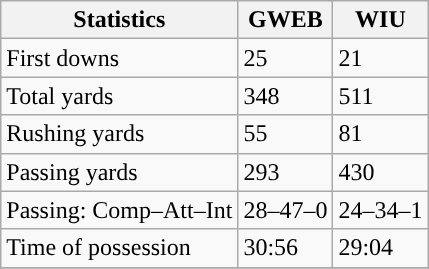<table class="wikitable" style="float: left;">
<tr>
<th>Statistics</th>
<th>GWEB</th>
<th>WIU</th>
</tr>
<tr>
<td>First downs</td>
<td>25</td>
<td>21</td>
</tr>
<tr>
<td>Total yards</td>
<td>348</td>
<td>511</td>
</tr>
<tr>
<td>Rushing yards</td>
<td>55</td>
<td>81</td>
</tr>
<tr>
<td>Passing yards</td>
<td>293</td>
<td>430</td>
</tr>
<tr>
<td>Passing: Comp–Att–Int</td>
<td>28–47–0</td>
<td>24–34–1</td>
</tr>
<tr>
<td>Time of possession</td>
<td>30:56</td>
<td>29:04</td>
</tr>
<tr>
</tr>
</table>
